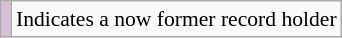<table class="wikitable" style="font-size:90%">
<tr>
<td style="background-color:#D8BFD8"></td>
<td>Indicates a now former record holder</td>
</tr>
</table>
